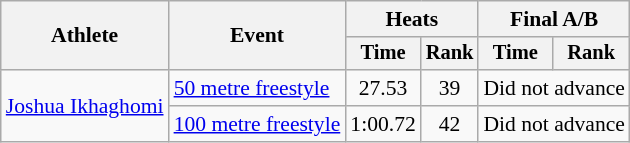<table class="wikitable" style="font-size:90%">
<tr>
<th rowspan="2">Athlete</th>
<th rowspan="2">Event</th>
<th colspan=2>Heats</th>
<th colspan=2>Final A/B</th>
</tr>
<tr style="font-size:95%">
<th>Time</th>
<th>Rank</th>
<th>Time</th>
<th>Rank</th>
</tr>
<tr align=center>
<td align=left rowspan=2><a href='#'>Joshua Ikhaghomi</a></td>
<td align=left><a href='#'>50 metre freestyle</a></td>
<td>27.53</td>
<td>39</td>
<td colspan=2>Did not advance</td>
</tr>
<tr align=center>
<td align=left><a href='#'>100 metre freestyle</a></td>
<td>1:00.72</td>
<td>42</td>
<td colspan=2>Did not advance</td>
</tr>
</table>
